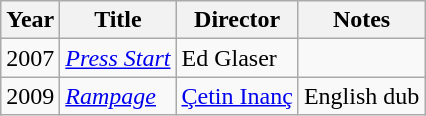<table class="wikitable sortable">
<tr>
<th>Year</th>
<th>Title</th>
<th>Director</th>
<th>Notes</th>
</tr>
<tr>
<td>2007</td>
<td><em><a href='#'>Press Start</a></em></td>
<td>Ed Glaser</td>
<td></td>
</tr>
<tr>
<td>2009</td>
<td><em><a href='#'>Rampage</a></em></td>
<td><a href='#'>Çetin Inanç</a></td>
<td>English dub</td>
</tr>
</table>
